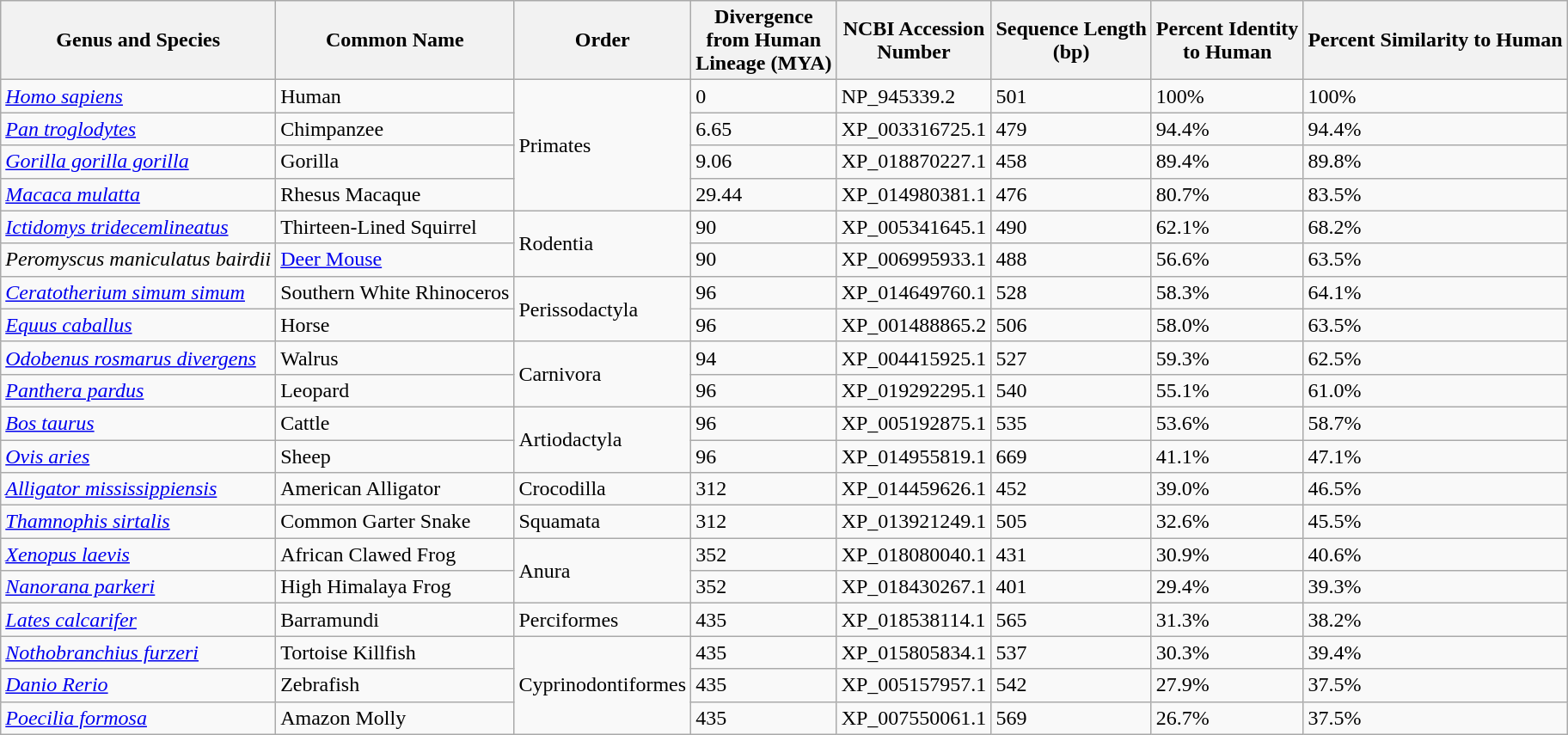<table class="wikitable">
<tr>
<th>Genus and Species</th>
<th>Common Name</th>
<th>Order</th>
<th>Divergence<br>from Human<br>Lineage (MYA)</th>
<th>NCBI Accession<br>Number</th>
<th>Sequence Length<br>(bp)</th>
<th>Percent Identity<br>to Human</th>
<th>Percent Similarity to Human</th>
</tr>
<tr>
<td><em><a href='#'>Homo sapiens</a></em></td>
<td>Human</td>
<td rowspan="4">Primates</td>
<td>0</td>
<td>NP_945339.2</td>
<td>501</td>
<td>100%</td>
<td>100%</td>
</tr>
<tr>
<td><em><a href='#'>Pan troglodytes</a></em></td>
<td>Chimpanzee</td>
<td>6.65</td>
<td>XP_003316725.1</td>
<td>479</td>
<td>94.4%</td>
<td>94.4%</td>
</tr>
<tr>
<td><em><a href='#'>Gorilla gorilla gorilla</a></em></td>
<td>Gorilla</td>
<td>9.06</td>
<td>XP_018870227.1</td>
<td>458</td>
<td>89.4%</td>
<td>89.8%</td>
</tr>
<tr>
<td><em><a href='#'>Macaca mulatta</a></em></td>
<td>Rhesus Macaque</td>
<td>29.44</td>
<td>XP_014980381.1</td>
<td>476</td>
<td>80.7%</td>
<td>83.5%</td>
</tr>
<tr>
<td><em><a href='#'>Ictidomys tridecemlineatus</a></em></td>
<td>Thirteen-Lined Squirrel</td>
<td rowspan="2">Rodentia</td>
<td>90</td>
<td>XP_005341645.1</td>
<td>490</td>
<td>62.1%</td>
<td>68.2%</td>
</tr>
<tr>
<td><em>Peromyscus maniculatus bairdii</em></td>
<td><a href='#'>Deer Mouse</a></td>
<td>90</td>
<td>XP_006995933.1</td>
<td>488</td>
<td>56.6%</td>
<td>63.5%</td>
</tr>
<tr>
<td><em><a href='#'>Ceratotherium simum simum</a></em></td>
<td>Southern White Rhinoceros</td>
<td rowspan="2">Perissodactyla</td>
<td>96</td>
<td>XP_014649760.1</td>
<td>528</td>
<td>58.3%</td>
<td>64.1%</td>
</tr>
<tr>
<td><em><a href='#'>Equus caballus</a></em></td>
<td>Horse</td>
<td>96</td>
<td>XP_001488865.2</td>
<td>506</td>
<td>58.0%</td>
<td>63.5%</td>
</tr>
<tr>
<td><em><a href='#'>Odobenus rosmarus divergens</a></em></td>
<td>Walrus</td>
<td rowspan="2">Carnivora</td>
<td>94</td>
<td>XP_004415925.1</td>
<td>527</td>
<td>59.3%</td>
<td>62.5%</td>
</tr>
<tr>
<td><em><a href='#'>Panthera pardus</a></em></td>
<td>Leopard</td>
<td>96</td>
<td>XP_019292295.1</td>
<td>540</td>
<td>55.1%</td>
<td>61.0%</td>
</tr>
<tr>
<td><em><a href='#'>Bos taurus</a></em></td>
<td>Cattle</td>
<td rowspan="2">Artiodactyla</td>
<td>96</td>
<td>XP_005192875.1</td>
<td>535</td>
<td>53.6%</td>
<td>58.7%</td>
</tr>
<tr>
<td><em><a href='#'>Ovis aries</a></em></td>
<td>Sheep</td>
<td>96</td>
<td>XP_014955819.1</td>
<td>669</td>
<td>41.1%</td>
<td>47.1%</td>
</tr>
<tr>
<td><em><a href='#'>Alligator mississippiensis</a></em></td>
<td>American Alligator</td>
<td>Crocodilla</td>
<td>312</td>
<td>XP_014459626.1</td>
<td>452</td>
<td>39.0%</td>
<td>46.5%</td>
</tr>
<tr>
<td><em><a href='#'>Thamnophis sirtalis</a></em></td>
<td>Common Garter Snake</td>
<td>Squamata</td>
<td>312</td>
<td>XP_013921249.1</td>
<td>505</td>
<td>32.6%</td>
<td>45.5%</td>
</tr>
<tr>
<td><em><a href='#'>Xenopus laevis</a></em></td>
<td>African Clawed Frog</td>
<td rowspan="2">Anura</td>
<td>352</td>
<td>XP_018080040.1</td>
<td>431</td>
<td>30.9%</td>
<td>40.6%</td>
</tr>
<tr>
<td><em><a href='#'>Nanorana parkeri</a></em></td>
<td>High Himalaya Frog</td>
<td>352</td>
<td>XP_018430267.1</td>
<td>401</td>
<td>29.4%</td>
<td>39.3%</td>
</tr>
<tr>
<td><em><a href='#'>Lates calcarifer</a></em></td>
<td>Barramundi</td>
<td>Perciformes</td>
<td>435</td>
<td>XP_018538114.1</td>
<td>565</td>
<td>31.3%</td>
<td>38.2%</td>
</tr>
<tr>
<td><em><a href='#'>Nothobranchius furzeri</a></em></td>
<td>Tortoise Killfish</td>
<td rowspan="3">Cyprinodontiformes</td>
<td>435</td>
<td>XP_015805834.1</td>
<td>537</td>
<td>30.3%</td>
<td>39.4%</td>
</tr>
<tr>
<td><em><a href='#'>Danio Rerio</a></em></td>
<td>Zebrafish</td>
<td>435</td>
<td>XP_005157957.1</td>
<td>542</td>
<td>27.9%</td>
<td>37.5%</td>
</tr>
<tr>
<td><em><a href='#'>Poecilia formosa</a></em></td>
<td>Amazon Molly</td>
<td>435</td>
<td>XP_007550061.1</td>
<td>569</td>
<td>26.7%</td>
<td>37.5%</td>
</tr>
</table>
